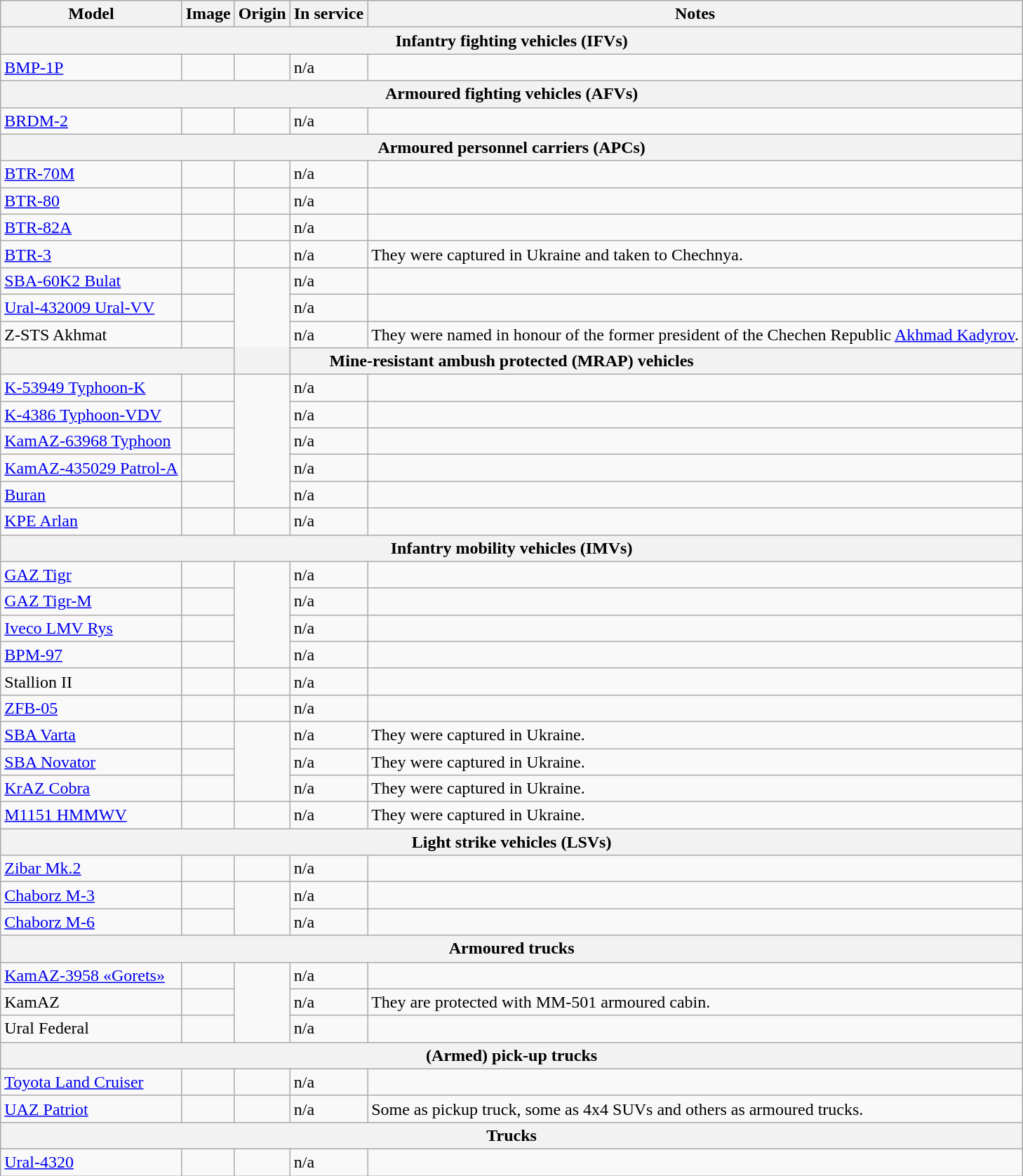<table class="wikitable">
<tr>
<th>Model</th>
<th>Image</th>
<th>Origin</th>
<th>In service</th>
<th>Notes</th>
</tr>
<tr>
<th colspan="5">Infantry fighting vehicles (IFVs)</th>
</tr>
<tr>
<td><a href='#'>BMP-1P</a></td>
<td></td>
<td></td>
<td>n/a</td>
<td></td>
</tr>
<tr>
<th colspan="5">Armoured fighting vehicles (AFVs)</th>
</tr>
<tr>
<td><a href='#'>BRDM-2</a></td>
<td></td>
<td></td>
<td>n/a</td>
<td></td>
</tr>
<tr>
<th colspan="5">Armoured personnel carriers (APCs)</th>
</tr>
<tr>
<td><a href='#'>BTR-70M</a></td>
<td></td>
<td></td>
<td>n/a</td>
<td></td>
</tr>
<tr>
<td><a href='#'>BTR-80</a></td>
<td></td>
<td></td>
<td>n/a</td>
<td></td>
</tr>
<tr>
<td><a href='#'>BTR-82A</a></td>
<td></td>
<td></td>
<td>n/a</td>
<td></td>
</tr>
<tr>
<td><a href='#'>BTR-3</a></td>
<td></td>
<td></td>
<td>n/a</td>
<td>They were captured in Ukraine and taken to Chechnya.</td>
</tr>
<tr>
<td><a href='#'>SBA-60K2 Bulat</a></td>
<td></td>
<td rowspan="4"></td>
<td>n/a</td>
<td></td>
</tr>
<tr>
<td><a href='#'>Ural-432009 Ural-VV</a></td>
<td></td>
<td>n/a</td>
<td></td>
</tr>
<tr>
<td>Z-STS Akhmat</td>
<td></td>
<td>n/a</td>
<td>They were named in honour of the former president of the Chechen Republic <a href='#'>Akhmad Kadyrov</a>.</td>
</tr>
<tr>
<th colspan="5">Mine-resistant ambush protected (MRAP) vehicles</th>
</tr>
<tr>
<td><a href='#'>K-53949 Typhoon-K</a></td>
<td></td>
<td rowspan="5"></td>
<td>n/a</td>
<td></td>
</tr>
<tr>
<td><a href='#'>K-4386 Typhoon-VDV</a></td>
<td></td>
<td>n/a</td>
<td></td>
</tr>
<tr>
<td><a href='#'>KamAZ-63968 Typhoon</a></td>
<td></td>
<td>n/a</td>
<td></td>
</tr>
<tr>
<td><a href='#'>KamAZ-435029 Patrol-A</a></td>
<td></td>
<td>n/a</td>
<td></td>
</tr>
<tr>
<td><a href='#'>Buran</a></td>
<td></td>
<td>n/a</td>
<td></td>
</tr>
<tr>
<td><a href='#'>KPE Arlan</a></td>
<td></td>
<td><br></td>
<td>n/a</td>
<td></td>
</tr>
<tr>
<th colspan="5">Infantry mobility vehicles (IMVs)</th>
</tr>
<tr>
<td><a href='#'>GAZ Tigr</a></td>
<td></td>
<td rowspan="4"></td>
<td>n/a</td>
<td></td>
</tr>
<tr>
<td><a href='#'>GAZ Tigr-M</a></td>
<td></td>
<td>n/a</td>
<td></td>
</tr>
<tr>
<td><a href='#'>Iveco LMV Rys</a></td>
<td></td>
<td>n/a</td>
<td></td>
</tr>
<tr>
<td><a href='#'>BPM-97</a></td>
<td></td>
<td>n/a</td>
<td></td>
</tr>
<tr>
<td>Stallion II</td>
<td></td>
<td></td>
<td>n/a</td>
<td></td>
</tr>
<tr>
<td><a href='#'>ZFB-05</a></td>
<td></td>
<td></td>
<td>n/a</td>
<td></td>
</tr>
<tr>
<td><a href='#'>SBA Varta</a></td>
<td></td>
<td rowspan="3"></td>
<td>n/a</td>
<td>They were captured in Ukraine.</td>
</tr>
<tr>
<td><a href='#'>SBA Novator</a></td>
<td></td>
<td>n/a</td>
<td>They were captured in Ukraine.</td>
</tr>
<tr>
<td><a href='#'>KrAZ Cobra</a></td>
<td></td>
<td>n/a</td>
<td>They were captured in Ukraine.</td>
</tr>
<tr>
<td><a href='#'>M1151 HMMWV</a></td>
<td></td>
<td></td>
<td>n/a</td>
<td>They were captured in Ukraine.</td>
</tr>
<tr>
<th colspan="5">Light strike vehicles (LSVs)</th>
</tr>
<tr>
<td><a href='#'>Zibar Mk.2</a></td>
<td></td>
<td></td>
<td>n/a</td>
<td></td>
</tr>
<tr>
<td><a href='#'>Chaborz M-3</a></td>
<td></td>
<td rowspan="2"></td>
<td>n/a</td>
<td></td>
</tr>
<tr>
<td><a href='#'>Chaborz M-6</a></td>
<td></td>
<td>n/a</td>
<td></td>
</tr>
<tr>
<th colspan="5">Armoured trucks</th>
</tr>
<tr>
<td><a href='#'>KamAZ-3958 «Gorets»</a></td>
<td></td>
<td rowspan="3"></td>
<td>n/a</td>
<td></td>
</tr>
<tr>
<td>KamAZ</td>
<td></td>
<td>n/a</td>
<td>They are protected with MM-501 armoured cabin.</td>
</tr>
<tr>
<td>Ural Federal</td>
<td></td>
<td>n/a</td>
<td></td>
</tr>
<tr>
<th colspan="5">(Armed) pick-up trucks</th>
</tr>
<tr>
<td><a href='#'>Toyota Land Cruiser</a></td>
<td></td>
<td></td>
<td>n/a</td>
<td></td>
</tr>
<tr>
<td><a href='#'>UAZ Patriot</a></td>
<td></td>
<td></td>
<td>n/a</td>
<td>Some as pickup truck, some as 4x4 SUVs and others as armoured trucks.</td>
</tr>
<tr>
<th colspan="5">Trucks</th>
</tr>
<tr>
<td><a href='#'>Ural-4320</a></td>
<td></td>
<td rowspan="2"></td>
<td>n/a</td>
<td></td>
</tr>
</table>
